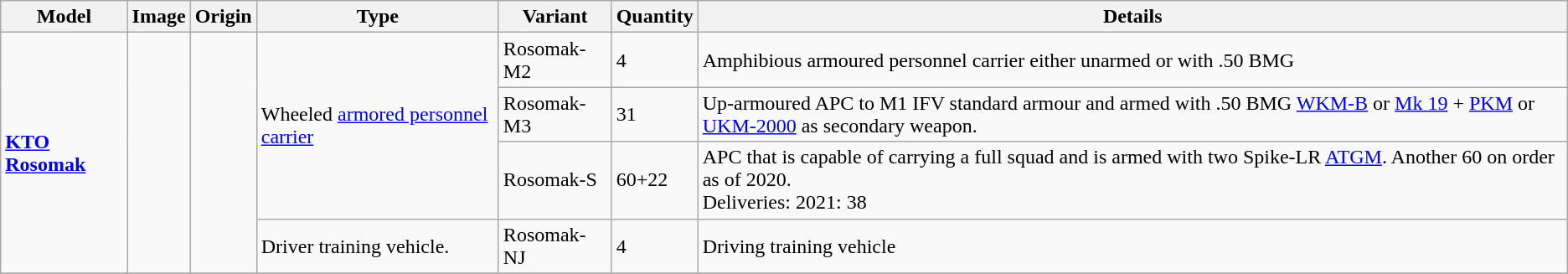<table class="wikitable">
<tr>
<th>Model</th>
<th>Image</th>
<th>Origin</th>
<th>Type</th>
<th>Variant</th>
<th>Quantity</th>
<th>Details</th>
</tr>
<tr>
<td rowspan="4"><strong><a href='#'>KTO Rosomak</a></strong></td>
<td rowspan="4"> <br><br></td>
<td rowspan="4"><small></small>                                                                        <small></small></td>
<td rowspan="3">Wheeled <a href='#'>armored personnel carrier</a></td>
<td>Rosomak-M2</td>
<td>4</td>
<td>Amphibious armoured personnel carrier either unarmed or with .50 BMG</td>
</tr>
<tr>
<td>Rosomak-M3</td>
<td>31</td>
<td>Up-armoured APC to M1 IFV standard armour and armed with .50 BMG <a href='#'>WKM-B</a> or <a href='#'>Mk 19</a> + <a href='#'>PKM</a> or <a href='#'>UKM-2000</a> as secondary weapon.</td>
</tr>
<tr>
<td>Rosomak-S</td>
<td>60+22</td>
<td>APC that is capable of carrying a full squad and is armed with two Spike-LR <a href='#'>ATGM</a>. Another 60 on order as of 2020.<br>Deliveries: 
2021: 38 </td>
</tr>
<tr>
<td>Driver training vehicle.</td>
<td>Rosomak-NJ</td>
<td>4</td>
<td>Driving training vehicle </td>
</tr>
<tr>
</tr>
</table>
